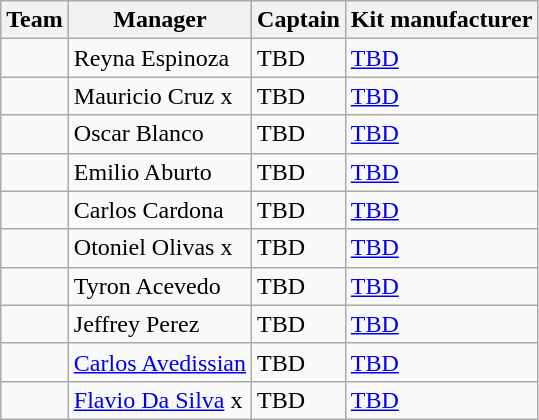<table class="wikitable sortable">
<tr>
<th>Team</th>
<th>Manager</th>
<th>Captain</th>
<th>Kit manufacturer</th>
</tr>
<tr>
<td></td>
<td align="left"> Reyna Espinoza</td>
<td align="left"> TBD</td>
<td><a href='#'>TBD</a></td>
</tr>
<tr>
<td></td>
<td align="left"> Mauricio Cruz x</td>
<td align="left"> TBD</td>
<td><a href='#'>TBD</a></td>
</tr>
<tr>
<td></td>
<td align="left"> Oscar Blanco</td>
<td align="left"> TBD</td>
<td><a href='#'>TBD</a></td>
</tr>
<tr>
<td></td>
<td align="left"> Emilio Aburto</td>
<td align="left"> TBD</td>
<td><a href='#'>TBD</a></td>
</tr>
<tr>
<td></td>
<td> Carlos Cardona</td>
<td> TBD</td>
<td><a href='#'>TBD</a></td>
</tr>
<tr>
<td></td>
<td align="left"> Otoniel Olivas x</td>
<td align="left"> TBD</td>
<td><a href='#'>TBD</a></td>
</tr>
<tr>
<td></td>
<td align="left"> Tyron Acevedo</td>
<td align="left"> TBD</td>
<td><a href='#'>TBD</a></td>
</tr>
<tr>
<td></td>
<td align="left"> Jeffrey Perez</td>
<td align="left"> TBD</td>
<td><a href='#'>TBD</a></td>
</tr>
<tr>
<td></td>
<td align="left"> <a href='#'>Carlos Avedissian</a></td>
<td align="left"> TBD</td>
<td><a href='#'>TBD</a></td>
</tr>
<tr>
<td></td>
<td align="left"> <a href='#'>Flavio Da Silva</a> x</td>
<td align="left"> TBD</td>
<td><a href='#'>TBD</a></td>
</tr>
</table>
